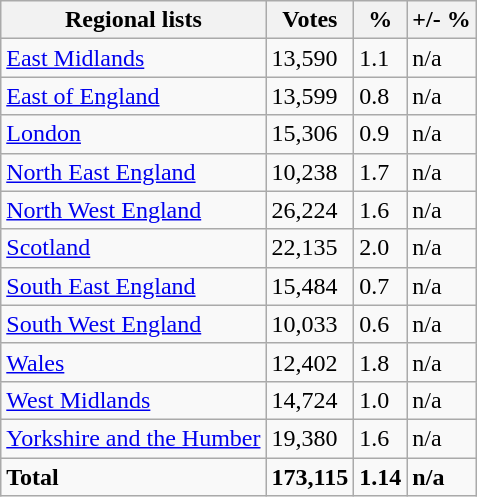<table class="wikitable sortable">
<tr>
<th>Regional lists</th>
<th>Votes</th>
<th>%</th>
<th>+/- %</th>
</tr>
<tr>
<td><a href='#'>East Midlands</a></td>
<td>13,590</td>
<td>1.1</td>
<td>n/a</td>
</tr>
<tr>
<td><a href='#'>East of England</a></td>
<td>13,599</td>
<td>0.8</td>
<td>n/a</td>
</tr>
<tr>
<td><a href='#'>London</a></td>
<td>15,306</td>
<td>0.9</td>
<td>n/a</td>
</tr>
<tr>
<td><a href='#'>North East England</a></td>
<td>10,238</td>
<td>1.7</td>
<td>n/a</td>
</tr>
<tr>
<td><a href='#'>North West England</a></td>
<td>26,224</td>
<td>1.6</td>
<td>n/a</td>
</tr>
<tr>
<td><a href='#'>Scotland</a></td>
<td>22,135</td>
<td>2.0</td>
<td>n/a</td>
</tr>
<tr>
<td><a href='#'>South East England</a></td>
<td>15,484</td>
<td>0.7</td>
<td>n/a</td>
</tr>
<tr>
<td><a href='#'>South West England</a></td>
<td>10,033</td>
<td>0.6</td>
<td>n/a</td>
</tr>
<tr>
<td><a href='#'>Wales</a></td>
<td>12,402</td>
<td>1.8</td>
<td>n/a</td>
</tr>
<tr>
<td><a href='#'>West Midlands</a></td>
<td>14,724</td>
<td>1.0</td>
<td>n/a</td>
</tr>
<tr>
<td><a href='#'>Yorkshire and the Humber</a></td>
<td>19,380</td>
<td>1.6</td>
<td>n/a</td>
</tr>
<tr>
<td><strong>Total</strong></td>
<td><strong>173,115</strong></td>
<td><strong>1.14</strong></td>
<td><strong>n/a</strong></td>
</tr>
</table>
